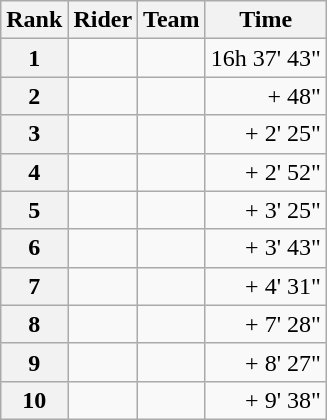<table class="wikitable" margin-bottom:0;">
<tr>
<th scope="col">Rank</th>
<th scope="col">Rider</th>
<th scope="col">Team</th>
<th scope="col">Time</th>
</tr>
<tr>
<th scope="row">1</th>
<td> </td>
<td></td>
<td align="right">16h 37' 43"</td>
</tr>
<tr>
<th scope="row">2</th>
<td></td>
<td></td>
<td align="right">+ 48"</td>
</tr>
<tr>
<th scope="row">3</th>
<td></td>
<td></td>
<td align="right">+ 2' 25"</td>
</tr>
<tr>
<th scope="row">4</th>
<td></td>
<td></td>
<td align="right">+ 2' 52"</td>
</tr>
<tr>
<th scope="row">5</th>
<td></td>
<td></td>
<td align="right">+ 3' 25"</td>
</tr>
<tr>
<th scope="row">6</th>
<td></td>
<td></td>
<td align="right">+ 3' 43"</td>
</tr>
<tr>
<th scope="row">7</th>
<td></td>
<td></td>
<td align="right">+ 4' 31"</td>
</tr>
<tr>
<th scope="row">8</th>
<td></td>
<td></td>
<td align="right">+ 7' 28"</td>
</tr>
<tr>
<th scope="row">9</th>
<td></td>
<td></td>
<td align="right">+ 8' 27"</td>
</tr>
<tr>
<th scope="row">10</th>
<td></td>
<td></td>
<td align="right">+ 9' 38"</td>
</tr>
</table>
